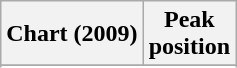<table class="wikitable sortable">
<tr>
<th scope="col">Chart (2009)</th>
<th scope="col">Peak<br>position</th>
</tr>
<tr>
</tr>
<tr>
</tr>
<tr>
</tr>
<tr>
</tr>
<tr>
</tr>
<tr>
</tr>
<tr>
</tr>
<tr>
</tr>
<tr>
</tr>
<tr>
</tr>
<tr>
</tr>
</table>
